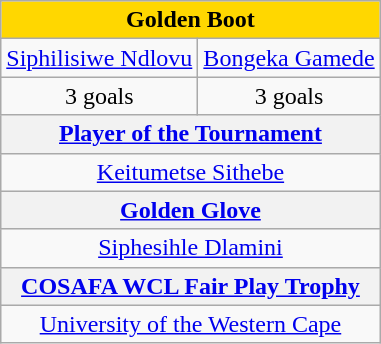<table class="wikitable" style="text-align:center">
<tr>
<th colspan="2" scope="col" style="background-color: gold">Golden Boot</th>
</tr>
<tr>
<td> <a href='#'>Siphilisiwe Ndlovu</a></td>
<td> <a href='#'>Bongeka Gamede</a></td>
</tr>
<tr>
<td>3 goals</td>
<td>3 goals</td>
</tr>
<tr>
<th colspan="3"><a href='#'>Player of the Tournament</a></th>
</tr>
<tr>
<td colspan="3"> <a href='#'>Keitumetse Sithebe</a></td>
</tr>
<tr>
<th colspan="3"><a href='#'>Golden Glove</a></th>
</tr>
<tr>
<td colspan="3"> <a href='#'>Siphesihle Dlamini</a></td>
</tr>
<tr>
<th colspan="3"><a href='#'>COSAFA WCL Fair Play Trophy</a></th>
</tr>
<tr>
<td colspan="3"><a href='#'>University of the Western Cape</a></td>
</tr>
</table>
